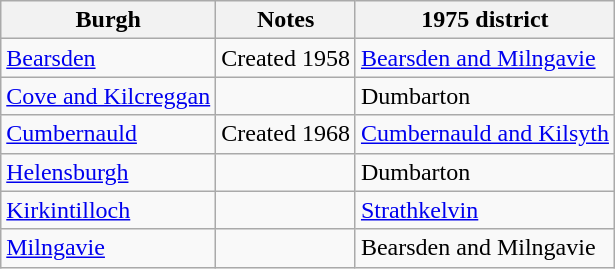<table class="wikitable">
<tr>
<th>Burgh</th>
<th>Notes</th>
<th>1975 district</th>
</tr>
<tr>
<td><a href='#'>Bearsden</a></td>
<td>Created 1958</td>
<td><a href='#'>Bearsden and Milngavie</a></td>
</tr>
<tr>
<td><a href='#'>Cove and Kilcreggan</a></td>
<td></td>
<td>Dumbarton</td>
</tr>
<tr>
<td><a href='#'>Cumbernauld</a></td>
<td>Created 1968</td>
<td><a href='#'>Cumbernauld and Kilsyth</a></td>
</tr>
<tr>
<td><a href='#'>Helensburgh</a></td>
<td></td>
<td>Dumbarton</td>
</tr>
<tr>
<td><a href='#'>Kirkintilloch</a></td>
<td></td>
<td><a href='#'>Strathkelvin</a></td>
</tr>
<tr>
<td><a href='#'>Milngavie</a></td>
<td></td>
<td>Bearsden and Milngavie</td>
</tr>
</table>
